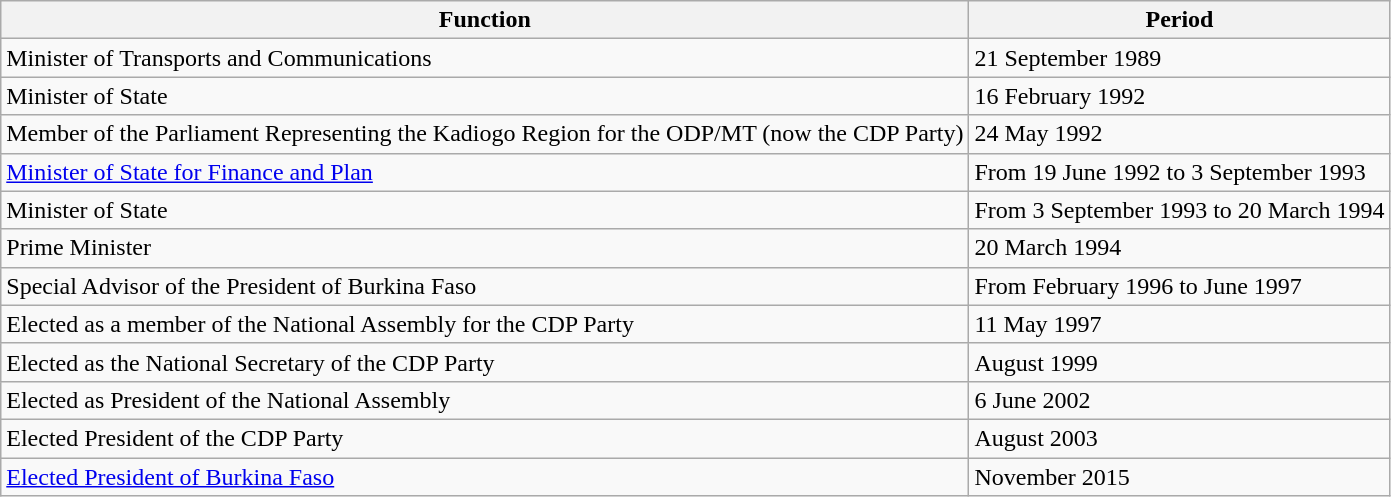<table class="wikitable" summary="Political Career: RMK">
<tr>
<th>Function</th>
<th>Period</th>
</tr>
<tr>
<td>Minister of Transports and Communications</td>
<td>21 September 1989</td>
</tr>
<tr>
<td>Minister of State</td>
<td>16 February 1992</td>
</tr>
<tr>
<td>Member of the Parliament Representing the Kadiogo Region for the ODP/MT (now the CDP Party)</td>
<td>24 May 1992</td>
</tr>
<tr>
<td><a href='#'>Minister of State for Finance and Plan</a></td>
<td>From 19 June 1992 to 3 September 1993</td>
</tr>
<tr>
<td>Minister of State</td>
<td>From 3 September 1993 to 20 March 1994</td>
</tr>
<tr>
<td>Prime Minister</td>
<td>20 March 1994</td>
</tr>
<tr>
<td>Special Advisor of the President of Burkina Faso</td>
<td>From February 1996 to June 1997</td>
</tr>
<tr>
<td>Elected as a member of the National Assembly for the CDP Party</td>
<td>11 May 1997</td>
</tr>
<tr>
<td>Elected as the National Secretary of the CDP Party</td>
<td>August 1999</td>
</tr>
<tr>
<td>Elected as President of the National Assembly</td>
<td>6 June 2002</td>
</tr>
<tr>
<td>Elected President of the CDP Party</td>
<td>August 2003</td>
</tr>
<tr>
<td><a href='#'>Elected President of Burkina Faso</a></td>
<td>November 2015</td>
</tr>
</table>
